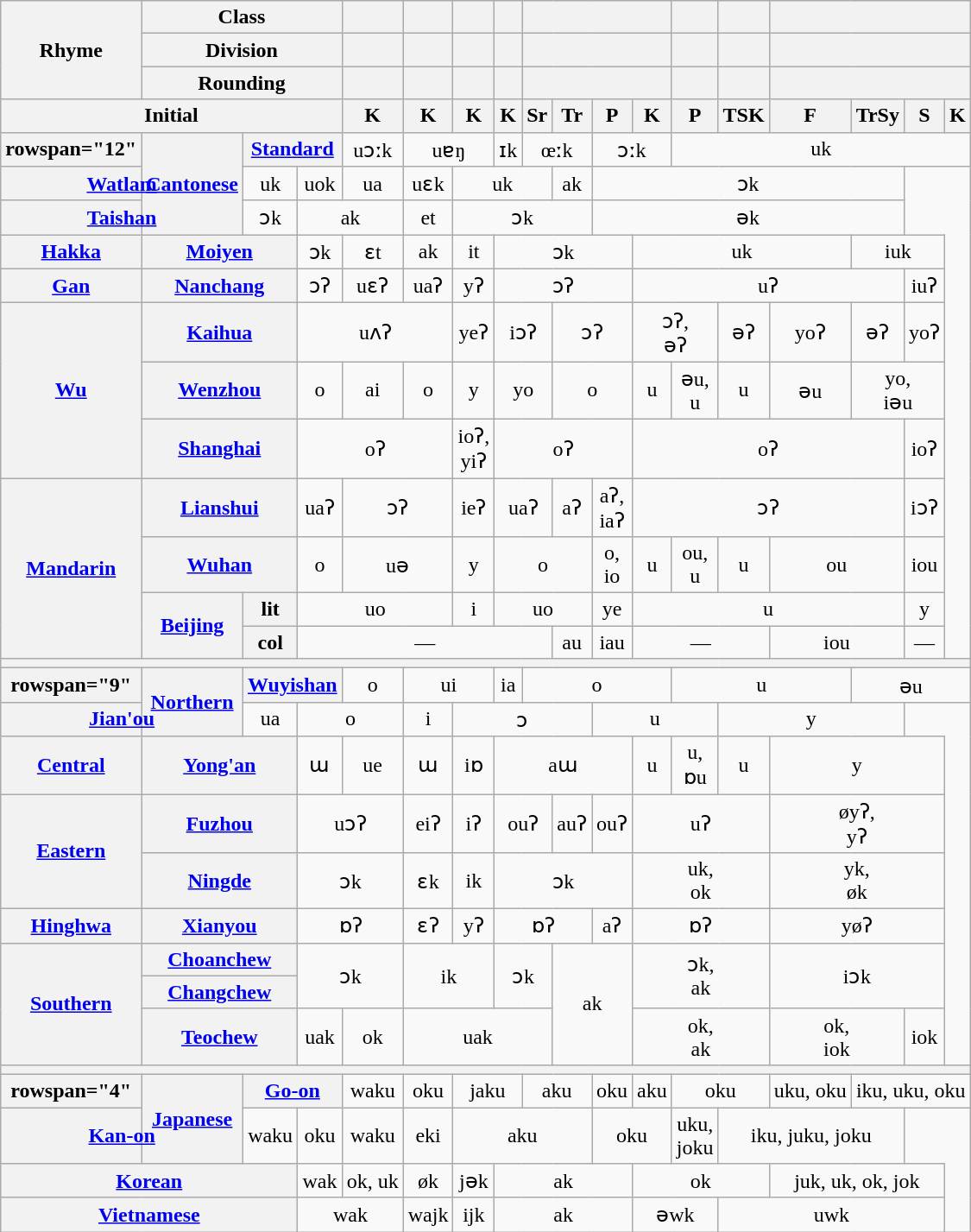<table class="wikitable" style="text-align: center;">
<tr>
<th rowspan="3">Rhyme</th>
<th colspan="3">Class</th>
<th></th>
<th></th>
<th></th>
<th></th>
<th colspan="4"></th>
<th></th>
<th></th>
<th colspan="4"></th>
</tr>
<tr>
<th colspan="3">Division</th>
<th></th>
<th></th>
<th></th>
<th></th>
<th colspan="4"></th>
<th></th>
<th></th>
<th colspan="4"></th>
</tr>
<tr>
<th colspan="3">Rounding</th>
<th></th>
<th></th>
<th></th>
<th></th>
<th colspan="4"></th>
<th></th>
<th></th>
<th colspan="4"></th>
</tr>
<tr>
<th colspan="4">Initial</th>
<th>K</th>
<th>K</th>
<th>K</th>
<th>K</th>
<th>Sr</th>
<th>Tr</th>
<th>P</th>
<th>K</th>
<th>P</th>
<th>TSK</th>
<th>F</th>
<th>TrSy</th>
<th>S</th>
<th>K</th>
</tr>
<tr>
<th>rowspan="12" </th>
<th rowspan="3"><a href='#'>Cantonese</a></th>
<th colspan="2"><a href='#'>Standard</a></th>
<td>uɔːk</td>
<td colspan="2">uɐŋ</td>
<td>ɪk</td>
<td colspan="2">œːk</td>
<td colspan="2">ɔːk</td>
<td colspan="6">uk</td>
</tr>
<tr>
<th colspan="2"><a href='#'>Watlam</a></th>
<td>uk</td>
<td>uok</td>
<td>ua</td>
<td>uɛk</td>
<td colspan="3">uk</td>
<td>ak</td>
<td colspan="6">ɔk</td>
</tr>
<tr>
<th colspan="2"><a href='#'>Taishan</a></th>
<td>ɔk</td>
<td colspan="2">ak</td>
<td>et</td>
<td colspan="4">ɔk</td>
<td colspan="6">ək</td>
</tr>
<tr>
<th><a href='#'>Hakka</a></th>
<th colspan="2"><a href='#'>Moiyen</a></th>
<td>ɔk</td>
<td>ɛt</td>
<td>ak</td>
<td>it</td>
<td colspan="4">ɔk</td>
<td colspan="4">uk</td>
<td colspan="2">iuk</td>
</tr>
<tr>
<th><a href='#'>Gan</a></th>
<th colspan="2"><a href='#'>Nanchang</a></th>
<td>ɔʔ</td>
<td>uɛʔ</td>
<td>uaʔ</td>
<td>yʔ</td>
<td colspan="4">ɔʔ</td>
<td colspan="5">uʔ</td>
<td>iuʔ</td>
</tr>
<tr>
<th rowspan="3"><a href='#'>Wu</a></th>
<th colspan="2"><a href='#'>Kaihua</a></th>
<td colspan="3">uʌʔ</td>
<td>yeʔ</td>
<td colspan="2">iɔʔ</td>
<td colspan="2">ɔʔ</td>
<td colspan="2">ɔʔ,<br>əʔ</td>
<td>əʔ</td>
<td>yoʔ</td>
<td>əʔ</td>
<td>yoʔ</td>
</tr>
<tr>
<th colspan="2"><a href='#'>Wenzhou</a></th>
<td>o</td>
<td>ai</td>
<td>o</td>
<td>y</td>
<td colspan="2">yo</td>
<td colspan="2">o</td>
<td>u</td>
<td>əu,<br>u</td>
<td>u</td>
<td>əu</td>
<td colspan="2">yo,<br>iəu</td>
</tr>
<tr>
<th colspan="2"><a href='#'>Shanghai</a></th>
<td colspan="3">oʔ</td>
<td>ioʔ,<br>yiʔ</td>
<td colspan="4">oʔ</td>
<td colspan="5">oʔ</td>
<td>ioʔ</td>
</tr>
<tr>
<th rowspan="4"><a href='#'>Mandarin</a></th>
<th colspan="2"><a href='#'>Lianshui</a></th>
<td>uaʔ</td>
<td colspan="2">ɔʔ</td>
<td>ieʔ</td>
<td colspan="2">uaʔ</td>
<td>aʔ</td>
<td>aʔ,<br>iaʔ</td>
<td colspan="5">ɔʔ</td>
<td>iɔʔ</td>
</tr>
<tr>
<th colspan="2"><a href='#'>Wuhan</a></th>
<td>o</td>
<td colspan="2">uə</td>
<td>y</td>
<td colspan="3">o</td>
<td>o,<br>io</td>
<td>u</td>
<td>ou,<br>u</td>
<td>u</td>
<td colspan="2">ou</td>
<td>iou</td>
</tr>
<tr>
<th rowspan="2"><a href='#'>Beijing</a></th>
<th>lit</th>
<td colspan="3">uo</td>
<td>i</td>
<td colspan="3">uo</td>
<td>ye</td>
<td colspan="5">u</td>
<td>y</td>
</tr>
<tr>
<th>col</th>
<td colspan="6">—</td>
<td>au</td>
<td>iau</td>
<td colspan="3">—</td>
<td colspan="2">iou</td>
<td>—</td>
</tr>
<tr>
<th colspan="19"></th>
</tr>
<tr>
<th>rowspan="9" </th>
<th rowspan="2"><a href='#'>Northern</a></th>
<th colspan="2"><a href='#'>Wuyishan</a></th>
<td>o</td>
<td colspan="2">ui</td>
<td>ia</td>
<td colspan="4">o</td>
<td colspan="3">u</td>
<td colspan="3">əu</td>
</tr>
<tr>
<th colspan="2"><a href='#'>Jian'ou</a></th>
<td>ua</td>
<td colspan="2">o</td>
<td>i</td>
<td colspan="4">ɔ</td>
<td colspan="3">u</td>
<td colspan="3">y</td>
</tr>
<tr>
<th><a href='#'>Central</a></th>
<th colspan="2"><a href='#'>Yong'an</a></th>
<td>ɯ</td>
<td>ue</td>
<td>ɯ</td>
<td>iɒ</td>
<td colspan="4">aɯ</td>
<td>u</td>
<td>u,<br>ɒu</td>
<td>u</td>
<td colspan="3">y</td>
</tr>
<tr>
<th rowspan="2"><a href='#'>Eastern</a></th>
<th colspan="2"><a href='#'>Fuzhou</a></th>
<td colspan="2">uɔʔ</td>
<td>eiʔ</td>
<td>iʔ</td>
<td colspan="2">ouʔ</td>
<td>auʔ</td>
<td>ouʔ</td>
<td colspan="3">uʔ</td>
<td colspan="3">øyʔ,<br>yʔ</td>
</tr>
<tr>
<th colspan="2"><a href='#'>Ningde</a></th>
<td colspan="2">ɔk</td>
<td>ɛk</td>
<td>ik</td>
<td colspan="4">ɔk</td>
<td colspan="3">uk,<br>ok</td>
<td colspan="3">yk,<br>øk</td>
</tr>
<tr>
<th><a href='#'>Hinghwa</a></th>
<th colspan="2"><a href='#'>Xianyou</a></th>
<td colspan="2">ɒʔ</td>
<td>ɛʔ</td>
<td>yʔ</td>
<td colspan="3">ɒʔ</td>
<td>aʔ</td>
<td colspan="3">ɒʔ</td>
<td colspan="3">yøʔ</td>
</tr>
<tr>
<th rowspan="3"><a href='#'>Southern</a></th>
<th colspan="2"><a href='#'>Choanchew</a></th>
<td colspan="2" rowspan="2">ɔk</td>
<td colspan="2" rowspan="2">ik</td>
<td colspan="2" rowspan="2">ɔk</td>
<td colspan="2" rowspan="3">ak</td>
<td colspan="3" rowspan="2">ɔk,<br>ak</td>
<td colspan="3" rowspan="2">iɔk</td>
</tr>
<tr>
<th colspan="2"><a href='#'>Changchew</a></th>
</tr>
<tr>
<th colspan="2"><a href='#'>Teochew</a></th>
<td>uak</td>
<td>ok</td>
<td colspan="4">uak</td>
<td colspan="3">ok,<br>ak</td>
<td colspan="2">ok,<br>iok</td>
<td>iok</td>
</tr>
<tr>
<th colspan="19"></th>
</tr>
<tr>
<th>rowspan="4" </th>
<th rowspan="2"><a href='#'>Japanese</a></th>
<th colspan="2"><a href='#'>Go-on</a></th>
<td>waku</td>
<td>oku</td>
<td colspan="2">jaku</td>
<td colspan="2">aku</td>
<td>oku</td>
<td>aku</td>
<td colspan="2">oku</td>
<td>uku, oku</td>
<td colspan="3">iku, uku, oku</td>
</tr>
<tr>
<th colspan="2"><a href='#'>Kan-on</a></th>
<td>waku</td>
<td>oku</td>
<td>waku</td>
<td>eki</td>
<td colspan="4">aku</td>
<td colspan="2">oku</td>
<td>uku,<br>joku</td>
<td colspan="3">iku, juku, joku</td>
</tr>
<tr>
<th colspan="3"><a href='#'>Korean</a></th>
<td>wak</td>
<td>ok, uk</td>
<td>øk</td>
<td>jək</td>
<td colspan="4">ak</td>
<td colspan="3">ok</td>
<td colspan="3">juk, uk, ok, jok</td>
</tr>
<tr>
<th colspan="3"><a href='#'>Vietnamese</a></th>
<td colspan="2">wak</td>
<td>wajk</td>
<td>ijk</td>
<td colspan="4">ak</td>
<td colspan="2">əwk</td>
<td colspan="4">uwk</td>
</tr>
</table>
